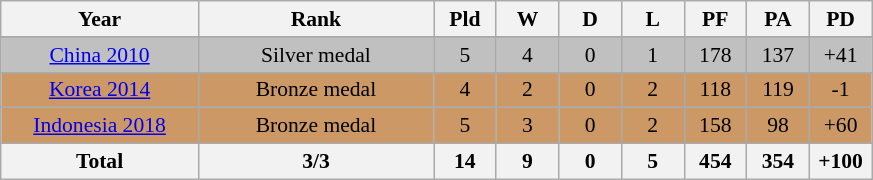<table class="wikitable" style="text-align: center;font-size:90%;">
<tr>
<th width=125>Year</th>
<th width=150>Rank</th>
<th width=35>Pld</th>
<th width=35>W</th>
<th width=35>D</th>
<th width=35>L</th>
<th width=35>PF</th>
<th width=35>PA</th>
<th width=35>PD</th>
</tr>
<tr>
</tr>
<tr bgcolor="#C0C0C0">
<td><a href='#'>China 2010</a></td>
<td>Silver medal</td>
<td>5</td>
<td>4</td>
<td>0</td>
<td>1</td>
<td>178</td>
<td>137</td>
<td>+41</td>
</tr>
<tr>
</tr>
<tr bgcolor="#cc9966">
<td><a href='#'>Korea 2014</a></td>
<td>Bronze medal</td>
<td>4</td>
<td>2</td>
<td>0</td>
<td>2</td>
<td>118</td>
<td>119</td>
<td>-1</td>
</tr>
<tr>
</tr>
<tr bgcolor="#cc9966">
<td><a href='#'>Indonesia 2018</a></td>
<td>Bronze medal</td>
<td>5</td>
<td>3</td>
<td>0</td>
<td>2</td>
<td>158</td>
<td>98</td>
<td>+60</td>
</tr>
<tr>
<th>Total</th>
<th>3/3</th>
<th>14</th>
<th>9</th>
<th>0</th>
<th>5</th>
<th>454</th>
<th>354</th>
<th>+100</th>
</tr>
</table>
